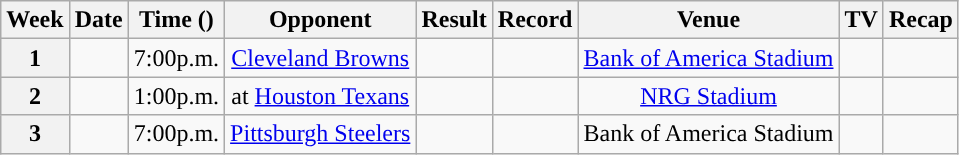<table class="wikitable" style="text-align:center">
<tr>
<th>Week</th>
<th>Date</th>
<th>Time (<a href='#'></a>)</th>
<th>Opponent</th>
<th>Result</th>
<th>Record</th>
<th>Venue</th>
<th>TV</th>
<th>Recap</th>
</tr>
<tr>
<th>1</th>
<td></td>
<td>7:00p.m.</td>
<td><a href='#'>Cleveland Browns</a></td>
<td></td>
<td></td>
<td><a href='#'>Bank of America Stadium</a></td>
<td></td>
<td></td>
</tr>
<tr>
<th>2</th>
<td></td>
<td>1:00p.m.</td>
<td>at <a href='#'>Houston Texans</a></td>
<td></td>
<td></td>
<td><a href='#'>NRG Stadium</a></td>
<td></td>
<td></td>
</tr>
<tr>
<th>3</th>
<td></td>
<td>7:00p.m.</td>
<td><a href='#'>Pittsburgh Steelers</a></td>
<td></td>
<td></td>
<td>Bank of America Stadium</td>
<td></td>
<td></td>
</tr>
</table>
